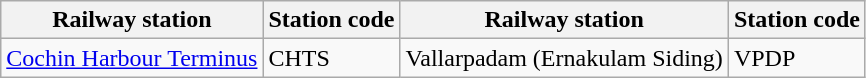<table class="wikitable sortable">
<tr>
<th>Railway station</th>
<th>Station code</th>
<th>Railway station</th>
<th>Station code</th>
</tr>
<tr>
<td><a href='#'>Cochin Harbour Terminus</a></td>
<td>CHTS</td>
<td>Vallarpadam (Ernakulam Siding)</td>
<td>VPDP</td>
</tr>
</table>
